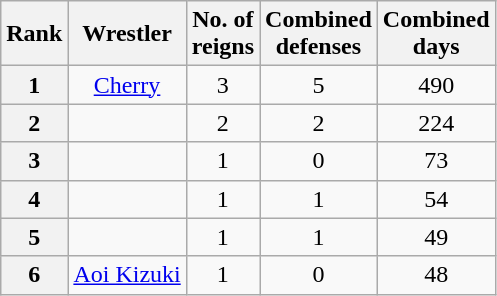<table class="wikitable sortable" style="text-align: center">
<tr>
<th>Rank </th>
<th>Wrestler</th>
<th>No. of<br>reigns</th>
<th>Combined<br>defenses</th>
<th>Combined<br>days</th>
</tr>
<tr>
<th>1</th>
<td><a href='#'>Cherry</a></td>
<td>3</td>
<td>5</td>
<td>490</td>
</tr>
<tr>
<th>2</th>
<td></td>
<td>2</td>
<td>2</td>
<td>224</td>
</tr>
<tr>
<th>3</th>
<td></td>
<td>1</td>
<td>0</td>
<td>73</td>
</tr>
<tr>
<th>4</th>
<td></td>
<td>1</td>
<td>1</td>
<td>54</td>
</tr>
<tr>
<th>5</th>
<td></td>
<td>1</td>
<td>1</td>
<td>49</td>
</tr>
<tr>
<th>6</th>
<td><a href='#'>Aoi Kizuki</a></td>
<td>1</td>
<td>0</td>
<td>48</td>
</tr>
</table>
